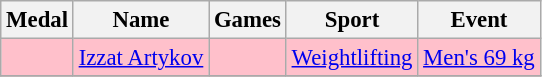<table class="wikitable sortable" style="font-size: 95%;">
<tr>
<th>Medal</th>
<th>Name</th>
<th>Games</th>
<th>Sport</th>
<th>Event</th>
</tr>
<tr bgcolor=pink>
<td></td>
<td><a href='#'>Izzat Artykov</a></td>
<td></td>
<td><a href='#'>Weightlifting</a></td>
<td><a href='#'>Men's 69 kg</a></td>
</tr>
<tr>
</tr>
</table>
